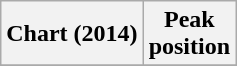<table class="wikitable plainrowheaders">
<tr>
<th scope="col">Chart (2014)</th>
<th scope="col">Peak<br>position</th>
</tr>
<tr>
</tr>
</table>
